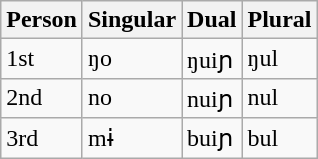<table class="wikitable sortable">
<tr>
<th>Person</th>
<th>Singular</th>
<th>Dual</th>
<th>Plural</th>
</tr>
<tr>
<td>1st</td>
<td>ŋo</td>
<td>ŋuiɲ</td>
<td>ŋul</td>
</tr>
<tr>
<td>2nd</td>
<td>no</td>
<td>nuiɲ</td>
<td>nul</td>
</tr>
<tr>
<td>3rd</td>
<td>mɨ</td>
<td>buiɲ</td>
<td>bul</td>
</tr>
</table>
